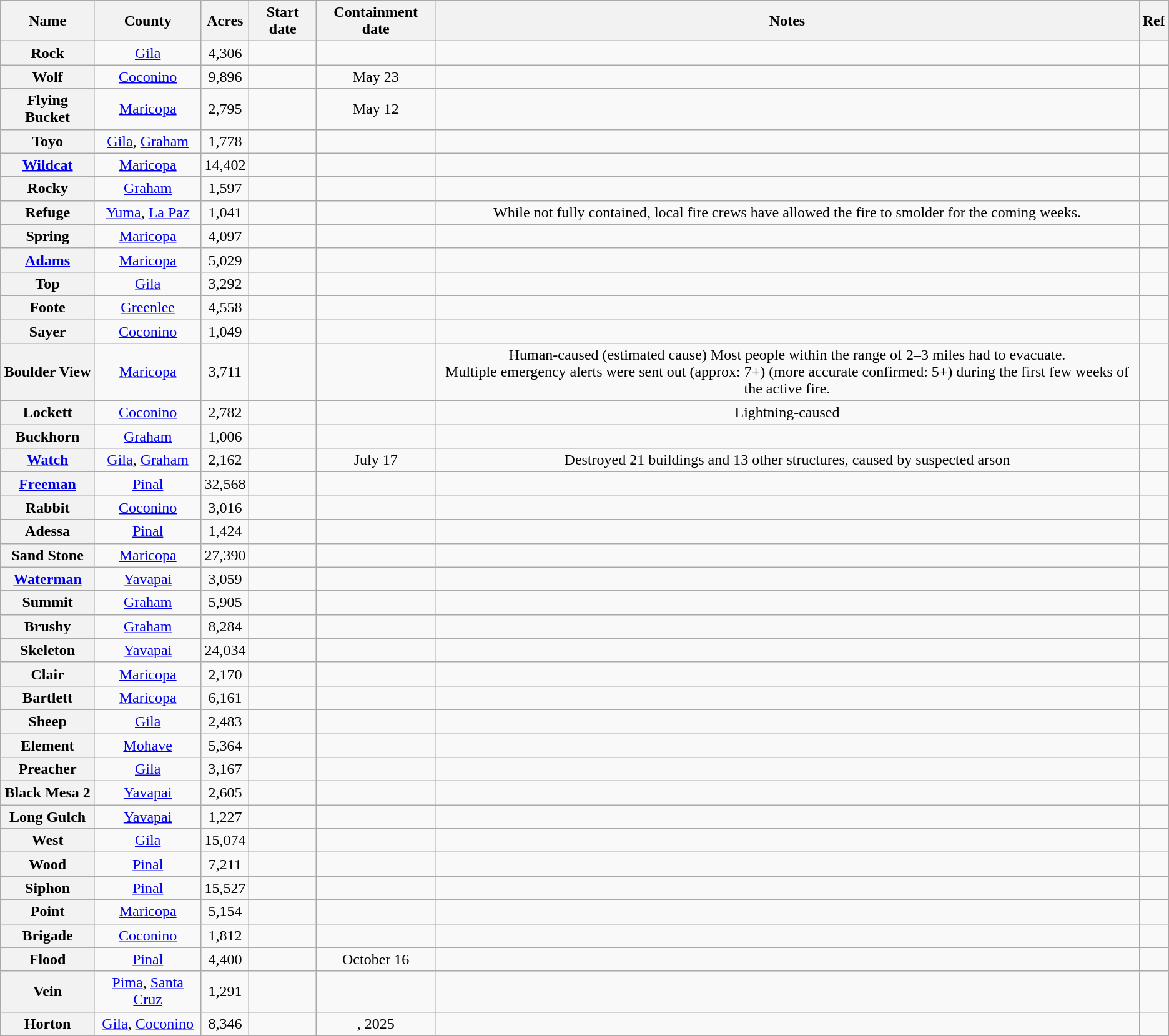<table class="wikitable sortable plainrowheaders mw-collapsible" style="text-align:center;">
<tr>
<th scope="col">Name</th>
<th scope="col">County </th>
<th scope="col">Acres</th>
<th scope="col">Start date</th>
<th scope="col">Containment date</th>
<th scope="col">Notes</th>
<th scope="col" class="unsortable">Ref</th>
</tr>
<tr>
<th scope="row">Rock</th>
<td><a href='#'>Gila</a></td>
<td>4,306</td>
<td></td>
<td></td>
<td></td>
<td></td>
</tr>
<tr>
<th scope="row">Wolf</th>
<td><a href='#'>Coconino</a></td>
<td>9,896</td>
<td></td>
<td>May 23</td>
<td></td>
<td></td>
</tr>
<tr>
<th scope="row">Flying Bucket</th>
<td><a href='#'>Maricopa</a></td>
<td>2,795</td>
<td></td>
<td>May 12</td>
<td></td>
<td></td>
</tr>
<tr>
<th scope="row">Toyo</th>
<td><a href='#'>Gila</a>, <a href='#'>Graham</a></td>
<td>1,778</td>
<td></td>
<td {{center></td>
<td></td>
<td></td>
</tr>
<tr>
<th scope="row"><a href='#'>Wildcat</a></th>
<td><a href='#'>Maricopa</a></td>
<td>14,402</td>
<td></td>
<td></td>
<td></td>
<td></td>
</tr>
<tr>
<th scope="row">Rocky</th>
<td><a href='#'>Graham</a></td>
<td>1,597</td>
<td></td>
<td></td>
<td></td>
<td></td>
</tr>
<tr>
<th scope="row">Refuge</th>
<td><a href='#'>Yuma</a>, <a href='#'>La Paz</a></td>
<td>1,041</td>
<td></td>
<td {{center></td>
<td>While not fully contained, local fire crews have allowed the fire to smolder for the coming weeks.</td>
<td></td>
</tr>
<tr>
<th scope="row">Spring</th>
<td><a href='#'>Maricopa</a></td>
<td>4,097</td>
<td></td>
<td></td>
<td></td>
<td></td>
</tr>
<tr>
<th scope="row"><a href='#'>Adams</a></th>
<td><a href='#'>Maricopa</a></td>
<td>5,029</td>
<td></td>
<td></td>
<td></td>
<td></td>
</tr>
<tr>
<th scope="row">Top</th>
<td><a href='#'>Gila</a></td>
<td>3,292</td>
<td></td>
<td {{center></td>
<td></td>
<td></td>
</tr>
<tr>
<th scope="row">Foote</th>
<td><a href='#'>Greenlee</a></td>
<td>4,558</td>
<td></td>
<td></td>
<td></td>
<td></td>
</tr>
<tr>
<th scope="row">Sayer</th>
<td><a href='#'>Coconino</a></td>
<td>1,049</td>
<td></td>
<td></td>
<td></td>
<td></td>
</tr>
<tr>
<th scope="row">Boulder View</th>
<td><a href='#'>Maricopa</a></td>
<td>3,711</td>
<td></td>
<td></td>
<td>Human-caused (estimated cause) Most people within the range of 2–3 miles had to evacuate.<br>Multiple emergency alerts were sent out (approx: 7+) (more accurate confirmed: 5+) during the first few weeks of the active fire.</td>
<td></td>
</tr>
<tr>
<th scope="row">Lockett</th>
<td><a href='#'>Coconino</a></td>
<td>2,782</td>
<td></td>
<td></td>
<td>Lightning-caused</td>
<td></td>
</tr>
<tr>
<th scope="row">Buckhorn</th>
<td><a href='#'>Graham</a></td>
<td>1,006</td>
<td></td>
<td></td>
<td></td>
<td></td>
</tr>
<tr>
<th scope="row"><a href='#'>Watch</a></th>
<td><a href='#'>Gila</a>, <a href='#'>Graham</a></td>
<td>2,162</td>
<td></td>
<td>July 17</td>
<td>Destroyed 21 buildings and 13 other structures, caused by suspected arson</td>
<td></td>
</tr>
<tr>
<th scope="row"><a href='#'>Freeman</a></th>
<td><a href='#'>Pinal</a></td>
<td>32,568</td>
<td></td>
<td></td>
<td></td>
<td></td>
</tr>
<tr>
<th scope="row">Rabbit</th>
<td><a href='#'>Coconino</a></td>
<td>3,016</td>
<td></td>
<td></td>
<td></td>
<td></td>
</tr>
<tr>
<th scope="row">Adessa</th>
<td><a href='#'>Pinal</a></td>
<td>1,424</td>
<td></td>
<td></td>
<td></td>
<td></td>
</tr>
<tr>
<th scope="row">Sand Stone</th>
<td><a href='#'>Maricopa</a></td>
<td>27,390</td>
<td></td>
<td></td>
<td></td>
<td></td>
</tr>
<tr>
<th scope="row"><a href='#'>Waterman</a></th>
<td><a href='#'>Yavapai</a></td>
<td>3,059</td>
<td></td>
<td></td>
<td></td>
<td></td>
</tr>
<tr>
<th scope="row">Summit</th>
<td><a href='#'>Graham</a></td>
<td>5,905</td>
<td></td>
<td></td>
<td></td>
<td></td>
</tr>
<tr>
<th scope="row">Brushy</th>
<td><a href='#'>Graham</a></td>
<td>8,284</td>
<td></td>
<td></td>
<td></td>
<td></td>
</tr>
<tr>
<th scope="row">Skeleton</th>
<td><a href='#'>Yavapai</a></td>
<td>24,034</td>
<td></td>
<td></td>
<td></td>
<td></td>
</tr>
<tr>
<th scope="row">Clair</th>
<td><a href='#'>Maricopa</a></td>
<td>2,170</td>
<td></td>
<td></td>
<td></td>
<td></td>
</tr>
<tr>
<th scope="row">Bartlett</th>
<td><a href='#'>Maricopa</a></td>
<td>6,161</td>
<td></td>
<td></td>
<td></td>
<td></td>
</tr>
<tr>
<th scope="row">Sheep</th>
<td><a href='#'>Gila</a></td>
<td>2,483</td>
<td></td>
<td></td>
<td></td>
<td></td>
</tr>
<tr>
<th scope="row">Element</th>
<td><a href='#'>Mohave</a></td>
<td>5,364</td>
<td></td>
<td></td>
<td></td>
<td></td>
</tr>
<tr>
<th scope="row">Preacher</th>
<td><a href='#'>Gila</a></td>
<td>3,167</td>
<td></td>
<td></td>
<td></td>
<td></td>
</tr>
<tr>
<th scope="row">Black Mesa 2</th>
<td><a href='#'>Yavapai</a></td>
<td>2,605</td>
<td></td>
<td></td>
<td></td>
<td></td>
</tr>
<tr>
<th scope="row">Long Gulch</th>
<td><a href='#'>Yavapai</a></td>
<td>1,227</td>
<td></td>
<td></td>
<td></td>
<td></td>
</tr>
<tr>
<th scope="row">West</th>
<td><a href='#'>Gila</a></td>
<td>15,074</td>
<td></td>
<td></td>
<td></td>
<td></td>
</tr>
<tr>
<th scope="row">Wood</th>
<td><a href='#'>Pinal</a></td>
<td>7,211</td>
<td></td>
<td></td>
<td></td>
<td></td>
</tr>
<tr>
<th scope="row">Siphon</th>
<td><a href='#'>Pinal</a></td>
<td>15,527</td>
<td></td>
<td></td>
<td></td>
<td></td>
</tr>
<tr>
<th scope="row">Point</th>
<td><a href='#'>Maricopa</a></td>
<td>5,154</td>
<td></td>
<td></td>
<td></td>
<td></td>
</tr>
<tr>
<th scope="row">Brigade</th>
<td><a href='#'>Coconino</a></td>
<td>1,812</td>
<td></td>
<td></td>
<td></td>
<td></td>
</tr>
<tr>
<th scope="row">Flood</th>
<td><a href='#'>Pinal</a></td>
<td>4,400</td>
<td></td>
<td>October 16</td>
<td></td>
<td></td>
</tr>
<tr>
<th scope="row">Vein</th>
<td><a href='#'>Pima</a>, <a href='#'>Santa Cruz</a></td>
<td>1,291</td>
<td></td>
<td></td>
<td></td>
<td></td>
</tr>
<tr>
<th scope="row">Horton</th>
<td><a href='#'>Gila</a>, <a href='#'>Coconino</a></td>
<td>8,346</td>
<td></td>
<td>, 2025</td>
<td></td>
<td></td>
</tr>
</table>
